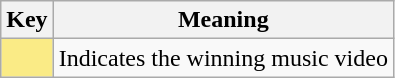<table class="wikitable">
<tr>
<th scope="col" width=%>Key</th>
<th scope="col" width=%>Meaning</th>
</tr>
<tr>
<td style="background:#FAEB86"></td>
<td>Indicates the winning music video</td>
</tr>
</table>
